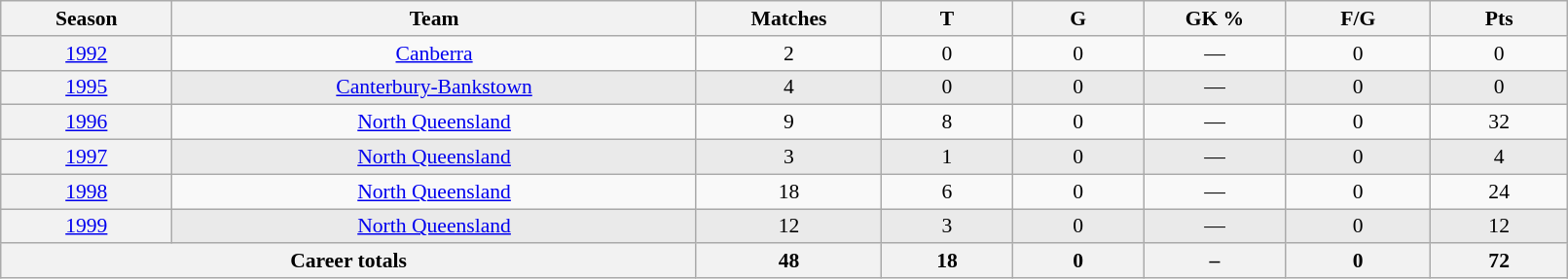<table class="wikitable sortable"  style="font-size:90%; text-align:center; width:85%;">
<tr>
<th width=2%>Season</th>
<th width=8%>Team</th>
<th width=2%>Matches</th>
<th width=2%>T</th>
<th width=2%>G</th>
<th width=2%>GK %</th>
<th width=2%>F/G</th>
<th width=2%>Pts</th>
</tr>
<tr>
<th scope="row" style="text-align:center; font-weight:normal"><a href='#'>1992</a></th>
<td style="text-align:center;"> <a href='#'>Canberra</a></td>
<td>2</td>
<td>0</td>
<td>0</td>
<td>—</td>
<td>0</td>
<td>0</td>
</tr>
<tr style="background-color: #EAEAEA">
<th scope="row" style="text-align:center; font-weight:normal"><a href='#'>1995</a></th>
<td style="text-align:center;"> <a href='#'>Canterbury-Bankstown</a></td>
<td>4</td>
<td>0</td>
<td>0</td>
<td>—</td>
<td>0</td>
<td>0</td>
</tr>
<tr>
<th scope="row" style="text-align:center; font-weight:normal"><a href='#'>1996</a></th>
<td style="text-align:center;"> <a href='#'>North Queensland</a></td>
<td>9</td>
<td>8</td>
<td>0</td>
<td>—</td>
<td>0</td>
<td>32</td>
</tr>
<tr style="background-color: #EAEAEA">
<th scope="row" style="text-align:center; font-weight:normal"><a href='#'>1997</a></th>
<td style="text-align:center;"> <a href='#'>North Queensland</a></td>
<td>3</td>
<td>1</td>
<td>0</td>
<td>—</td>
<td>0</td>
<td>4</td>
</tr>
<tr>
<th scope="row" style="text-align:center; font-weight:normal"><a href='#'>1998</a></th>
<td style="text-align:center;"> <a href='#'>North Queensland</a></td>
<td>18</td>
<td>6</td>
<td>0</td>
<td>—</td>
<td>0</td>
<td>24</td>
</tr>
<tr style="background-color: #EAEAEA">
<th scope="row" style="text-align:center; font-weight:normal"><a href='#'>1999</a></th>
<td style="text-align:center;"> <a href='#'>North Queensland</a></td>
<td>12</td>
<td>3</td>
<td>0</td>
<td>—</td>
<td>0</td>
<td>12</td>
</tr>
<tr class="sortbottom">
<th colspan=2>Career totals</th>
<th>48</th>
<th>18</th>
<th>0</th>
<th>–</th>
<th>0</th>
<th>72</th>
</tr>
</table>
